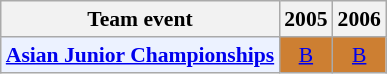<table style='font-size: 90%; text-align:center;' class='wikitable'>
<tr>
<th>Team event</th>
<th>2005</th>
<th>2006</th>
</tr>
<tr>
<td bgcolor="#ECF2FF"; align="left"><strong><a href='#'>Asian Junior Championships</a></strong></td>
<td bgcolor=CD7F32><a href='#'>B</a></td>
<td bgcolor=CD7F32><a href='#'>B</a></td>
</tr>
</table>
